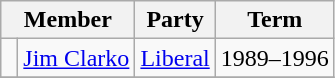<table class="wikitable">
<tr>
<th colspan="2">Member</th>
<th>Party</th>
<th>Term</th>
</tr>
<tr>
<td> </td>
<td><a href='#'>Jim Clarko</a></td>
<td><a href='#'>Liberal</a></td>
<td>1989–1996</td>
</tr>
<tr>
</tr>
</table>
